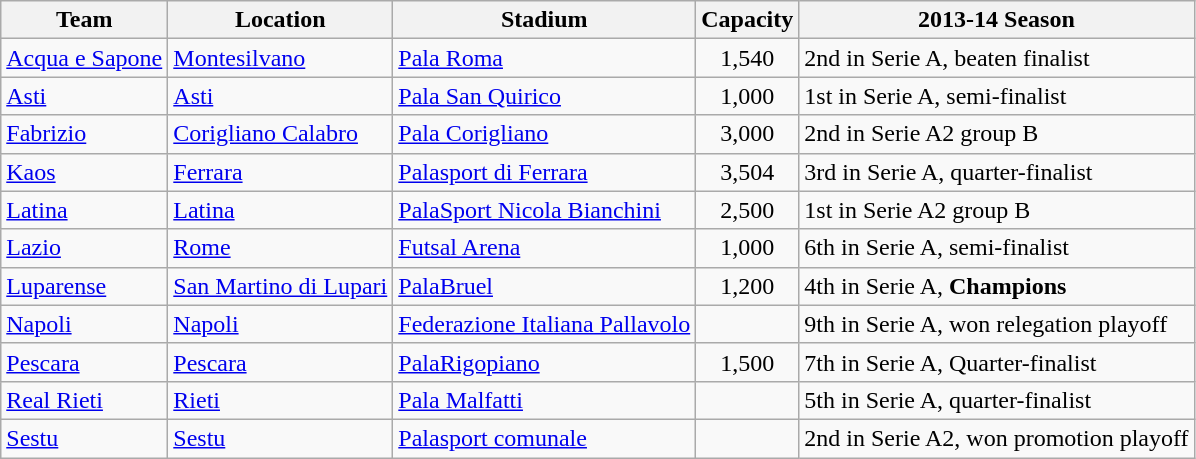<table class="wikitable sortable">
<tr>
<th>Team</th>
<th>Location</th>
<th>Stadium</th>
<th>Capacity</th>
<th>2013-14 Season</th>
</tr>
<tr>
<td><a href='#'>Acqua e Sapone</a></td>
<td><a href='#'>Montesilvano</a></td>
<td><a href='#'>Pala Roma</a></td>
<td align=center>1,540</td>
<td>2nd in Serie A, beaten finalist</td>
</tr>
<tr>
<td><a href='#'>Asti</a></td>
<td><a href='#'>Asti</a></td>
<td><a href='#'>Pala San Quirico</a></td>
<td align=center>1,000</td>
<td>1st in Serie A, semi-finalist</td>
</tr>
<tr>
<td><a href='#'>Fabrizio</a></td>
<td><a href='#'>Corigliano Calabro</a></td>
<td><a href='#'>Pala Corigliano</a></td>
<td align=center>3,000</td>
<td>2nd in Serie A2 group B</td>
</tr>
<tr>
<td><a href='#'>Kaos</a></td>
<td><a href='#'>Ferrara</a></td>
<td><a href='#'>Palasport di Ferrara</a></td>
<td align=center>3,504</td>
<td>3rd in Serie A, quarter-finalist</td>
</tr>
<tr>
<td><a href='#'>Latina</a></td>
<td><a href='#'>Latina</a></td>
<td><a href='#'>PalaSport Nicola Bianchini</a></td>
<td align=center>2,500</td>
<td>1st in Serie A2 group B</td>
</tr>
<tr>
<td><a href='#'>Lazio</a></td>
<td><a href='#'>Rome</a></td>
<td><a href='#'>Futsal Arena</a></td>
<td align=center>1,000</td>
<td>6th in Serie A, semi-finalist</td>
</tr>
<tr>
<td><a href='#'>Luparense</a></td>
<td><a href='#'>San Martino di Lupari</a></td>
<td><a href='#'>PalaBruel</a></td>
<td align=center>1,200</td>
<td>4th in Serie A, <strong>Champions</strong></td>
</tr>
<tr>
<td><a href='#'>Napoli</a></td>
<td><a href='#'>Napoli</a></td>
<td><a href='#'>Federazione Italiana Pallavolo</a></td>
<td align=center></td>
<td>9th in Serie A, won relegation playoff</td>
</tr>
<tr>
<td><a href='#'>Pescara</a></td>
<td><a href='#'>Pescara</a></td>
<td><a href='#'>PalaRigopiano</a></td>
<td align=center>1,500</td>
<td>7th in Serie A, Quarter-finalist</td>
</tr>
<tr>
<td><a href='#'>Real Rieti</a></td>
<td><a href='#'>Rieti</a></td>
<td><a href='#'>Pala Malfatti</a></td>
<td align=center></td>
<td>5th in Serie A, quarter-finalist</td>
</tr>
<tr>
<td><a href='#'>Sestu</a></td>
<td><a href='#'>Sestu</a></td>
<td><a href='#'>Palasport comunale</a></td>
<td align=center></td>
<td>2nd in Serie A2, won promotion playoff</td>
</tr>
</table>
